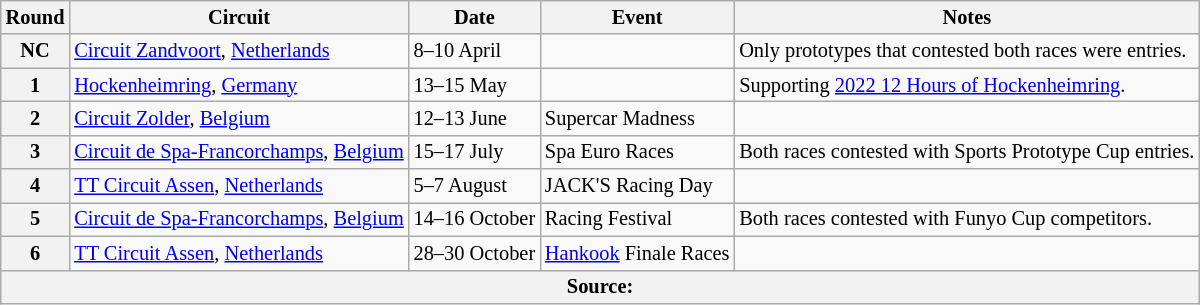<table class="wikitable" style="font-size: 85%;">
<tr>
<th>Round</th>
<th>Circuit</th>
<th>Date</th>
<th>Event</th>
<th>Notes</th>
</tr>
<tr>
<th>NC</th>
<td> <a href='#'>Circuit Zandvoort</a>, <a href='#'>Netherlands</a></td>
<td>8–10 April</td>
<td></td>
<td>Only prototypes that contested both races were  entries.</td>
</tr>
<tr>
<th>1</th>
<td> <a href='#'>Hockenheimring</a>, <a href='#'>Germany</a></td>
<td>13–15 May</td>
<td></td>
<td>Supporting <a href='#'>2022 12 Hours of Hockenheimring</a>.</td>
</tr>
<tr>
<th>2</th>
<td> <a href='#'>Circuit Zolder</a>, <a href='#'>Belgium</a></td>
<td>12–13 June</td>
<td>Supercar Madness</td>
<td></td>
</tr>
<tr>
<th>3</th>
<td> <a href='#'>Circuit de Spa-Francorchamps</a>, <a href='#'>Belgium</a></td>
<td>15–17 July</td>
<td>Spa Euro Races</td>
<td>Both races contested with Sports Prototype Cup entries.</td>
</tr>
<tr>
<th>4</th>
<td> <a href='#'>TT Circuit Assen</a>, <a href='#'>Netherlands</a></td>
<td>5–7 August</td>
<td>JACK'S Racing Day</td>
<td></td>
</tr>
<tr>
<th>5</th>
<td> <a href='#'>Circuit de Spa-Francorchamps</a>, <a href='#'>Belgium</a></td>
<td>14–16 October</td>
<td>Racing Festival</td>
<td>Both races contested with Funyo Cup competitors.</td>
</tr>
<tr>
<th>6</th>
<td> <a href='#'>TT Circuit Assen</a>, <a href='#'>Netherlands</a></td>
<td>28–30 October</td>
<td><a href='#'>Hankook</a> Finale Races</td>
<td></td>
</tr>
<tr>
<th colspan=5>Source:</th>
</tr>
</table>
